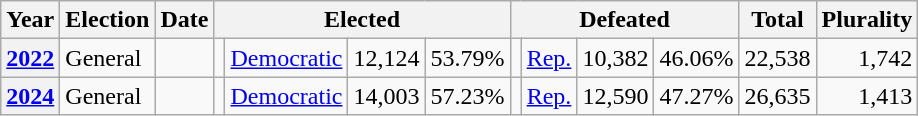<table class="wikitable">
<tr>
<th>Year</th>
<th>Election</th>
<th>Date</th>
<th colspan="4">Elected</th>
<th colspan="4">Defeated</th>
<th>Total</th>
<th>Plurality</th>
</tr>
<tr>
<th><a href='#'>2022</a></th>
<td valign="top">General</td>
<td valign="top"></td>
<td valign="top"></td>
<td valign="top" ><a href='#'>Democratic</a></td>
<td valign="top" align="right">12,124</td>
<td valign="top" align="right">53.79%</td>
<td valign="top"></td>
<td valign="top" ><a href='#'>Rep.</a></td>
<td valign="top" align="right">10,382</td>
<td valign="top" align="right">46.06%</td>
<td valign="top" align="right">22,538</td>
<td valign="top" align="right">1,742</td>
</tr>
<tr>
<th><a href='#'>2024</a></th>
<td valign="top">General</td>
<td valign="top"></td>
<td valign="top"></td>
<td valign="top" ><a href='#'>Democratic</a></td>
<td valign="top" align="right">14,003</td>
<td valign="top" align="right">57.23%</td>
<td valign="top"></td>
<td valign="top" ><a href='#'>Rep.</a></td>
<td valign="top" align="right">12,590</td>
<td valign="top" align="right">47.27%</td>
<td valign="top" align="right">26,635</td>
<td valign="top" align="right">1,413</td>
</tr>
</table>
